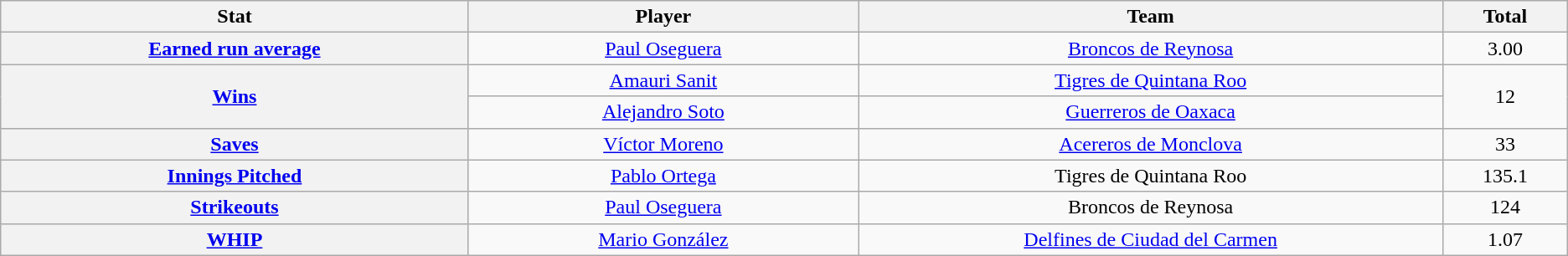<table class="wikitable" style="text-align:center;">
<tr>
<th scope="col" width="12%">Stat</th>
<th scope="col" width="10%">Player</th>
<th scope="col" width="15%">Team</th>
<th scope="col" width="3%">Total</th>
</tr>
<tr>
<th scope="row" style="text-align:center;"><a href='#'>Earned run average</a></th>
<td> <a href='#'>Paul Oseguera</a></td>
<td><a href='#'>Broncos de Reynosa</a></td>
<td>3.00</td>
</tr>
<tr>
<th scope="row" style="text-align:center;" rowspan=2><a href='#'>Wins</a></th>
<td> <a href='#'>Amauri Sanit</a></td>
<td><a href='#'>Tigres de Quintana Roo</a></td>
<td rowspan=2>12</td>
</tr>
<tr>
<td> <a href='#'>Alejandro Soto</a></td>
<td><a href='#'>Guerreros de Oaxaca</a></td>
</tr>
<tr>
<th scope="row" style="text-align:center;"><a href='#'>Saves</a></th>
<td> <a href='#'>Víctor Moreno</a></td>
<td><a href='#'>Acereros de Monclova</a></td>
<td>33</td>
</tr>
<tr>
<th scope="row" style="text-align:center;"><a href='#'>Innings Pitched</a></th>
<td> <a href='#'>Pablo Ortega</a></td>
<td>Tigres de Quintana Roo</td>
<td>135.1</td>
</tr>
<tr>
<th scope="row" style="text-align:center;"><a href='#'>Strikeouts</a></th>
<td> <a href='#'>Paul Oseguera</a></td>
<td>Broncos de Reynosa</td>
<td>124</td>
</tr>
<tr>
<th scope="row" style="text-align:center;"><a href='#'>WHIP</a></th>
<td> <a href='#'>Mario González</a></td>
<td><a href='#'>Delfines de Ciudad del Carmen</a></td>
<td>1.07</td>
</tr>
</table>
